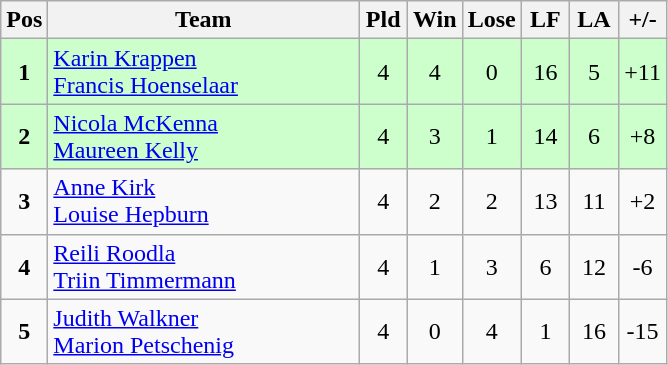<table class="wikitable" style="font-size: 100%">
<tr>
<th width=20>Pos</th>
<th width=200>Team</th>
<th width=25>Pld</th>
<th width=25>Win</th>
<th width=25>Lose</th>
<th width=25>LF</th>
<th width=25>LA</th>
<th width=25>+/-</th>
</tr>
<tr align=center style="background: #ccffcc;">
<td><strong>1</strong></td>
<td align="left"> <a href='#'>Karin Krappen</a><br> <a href='#'>Francis Hoenselaar</a></td>
<td>4</td>
<td>4</td>
<td>0</td>
<td>16</td>
<td>5</td>
<td>+11</td>
</tr>
<tr align=center style="background: #ccffcc;">
<td><strong>2</strong></td>
<td align="left"> <a href='#'>Nicola McKenna</a><br> <a href='#'>Maureen Kelly</a></td>
<td>4</td>
<td>3</td>
<td>1</td>
<td>14</td>
<td>6</td>
<td>+8</td>
</tr>
<tr align=center>
<td><strong>3</strong></td>
<td align="left"> <a href='#'>Anne Kirk</a><br> <a href='#'>Louise Hepburn</a></td>
<td>4</td>
<td>2</td>
<td>2</td>
<td>13</td>
<td>11</td>
<td>+2</td>
</tr>
<tr align=center>
<td><strong>4</strong></td>
<td align="left"> <a href='#'>Reili Roodla</a><br> <a href='#'>Triin Timmermann</a></td>
<td>4</td>
<td>1</td>
<td>3</td>
<td>6</td>
<td>12</td>
<td>-6</td>
</tr>
<tr align=center>
<td><strong>5</strong></td>
<td align="left"> <a href='#'>Judith Walkner</a><br> <a href='#'>Marion Petschenig</a></td>
<td>4</td>
<td>0</td>
<td>4</td>
<td>1</td>
<td>16</td>
<td>-15</td>
</tr>
</table>
